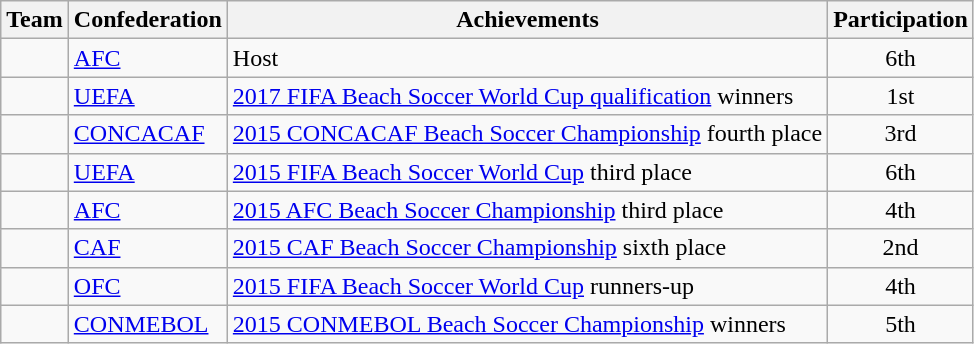<table class="wikitable">
<tr>
<th>Team</th>
<th>Confederation</th>
<th>Achievements</th>
<th>Participation</th>
</tr>
<tr>
<td></td>
<td><a href='#'>AFC</a></td>
<td>Host</td>
<td align=center>6th</td>
</tr>
<tr>
<td></td>
<td><a href='#'>UEFA</a></td>
<td><a href='#'>2017 FIFA Beach Soccer World Cup qualification</a> winners</td>
<td align=center>1st</td>
</tr>
<tr>
<td></td>
<td><a href='#'>CONCACAF</a></td>
<td><a href='#'>2015 CONCACAF Beach Soccer Championship</a> fourth place</td>
<td align=center>3rd</td>
</tr>
<tr>
<td></td>
<td><a href='#'>UEFA</a></td>
<td><a href='#'>2015 FIFA Beach Soccer World Cup</a> third place</td>
<td align=center>6th</td>
</tr>
<tr>
<td></td>
<td><a href='#'>AFC</a></td>
<td><a href='#'>2015 AFC Beach Soccer Championship</a> third place</td>
<td align=center>4th</td>
</tr>
<tr>
<td></td>
<td><a href='#'>CAF</a></td>
<td><a href='#'>2015 CAF Beach Soccer Championship</a> sixth place</td>
<td align=center>2nd</td>
</tr>
<tr>
<td></td>
<td><a href='#'>OFC</a></td>
<td><a href='#'>2015 FIFA Beach Soccer World Cup</a>  runners-up</td>
<td align=center>4th</td>
</tr>
<tr>
<td></td>
<td><a href='#'>CONMEBOL</a></td>
<td><a href='#'>2015 CONMEBOL Beach Soccer Championship</a> winners</td>
<td align=center>5th</td>
</tr>
</table>
